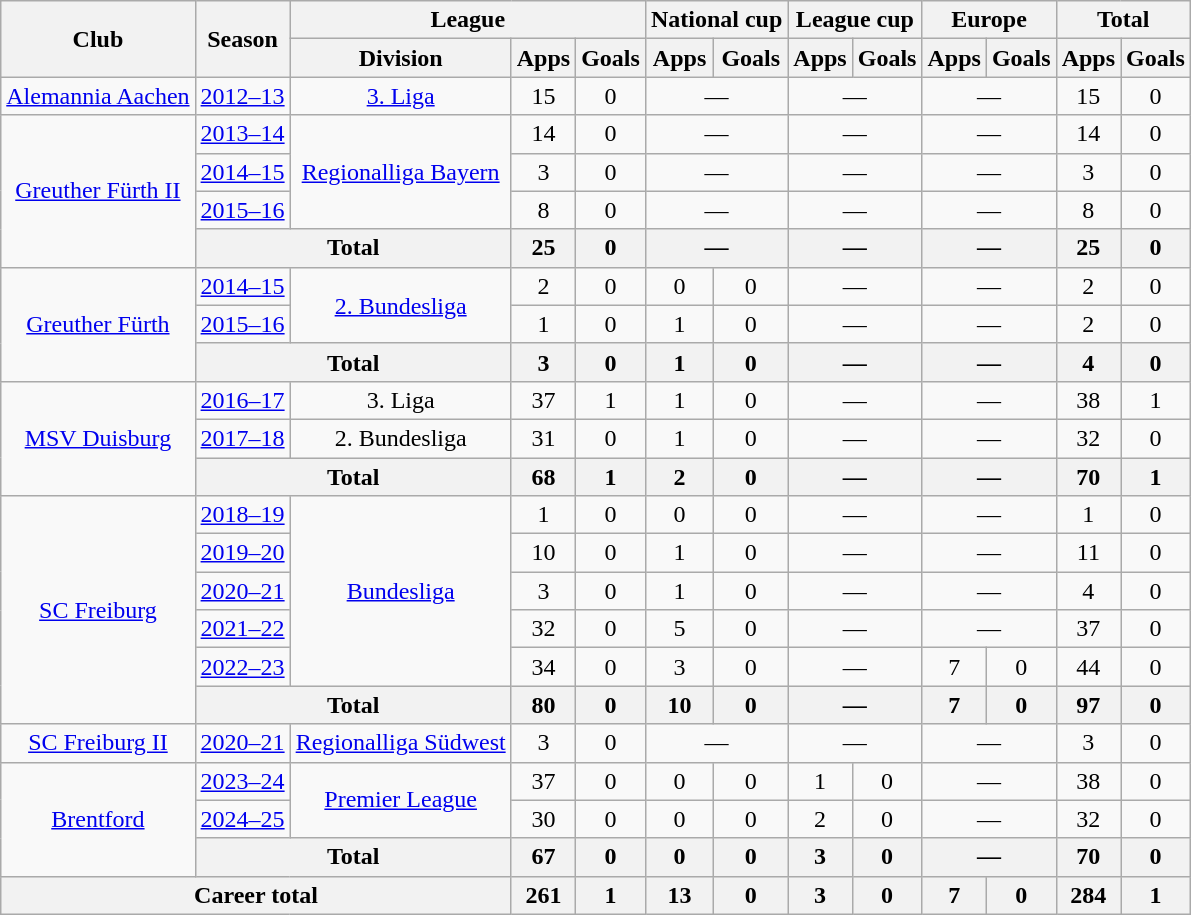<table class="wikitable" style="text-align: center;">
<tr>
<th rowspan="2">Club</th>
<th rowspan="2">Season</th>
<th colspan="3">League</th>
<th colspan="2">National cup</th>
<th colspan="2">League cup</th>
<th colspan="2">Europe</th>
<th colspan="2">Total</th>
</tr>
<tr>
<th>Division</th>
<th>Apps</th>
<th>Goals</th>
<th>Apps</th>
<th>Goals</th>
<th>Apps</th>
<th>Goals</th>
<th>Apps</th>
<th>Goals</th>
<th>Apps</th>
<th>Goals</th>
</tr>
<tr>
<td><a href='#'>Alemannia Aachen</a></td>
<td><a href='#'>2012–13</a></td>
<td><a href='#'>3. Liga</a></td>
<td>15</td>
<td>0</td>
<td colspan="2">—</td>
<td colspan="2">—</td>
<td colspan="2">—</td>
<td>15</td>
<td>0</td>
</tr>
<tr>
<td rowspan="4"><a href='#'>Greuther Fürth II</a></td>
<td><a href='#'>2013–14</a></td>
<td rowspan="3"><a href='#'>Regionalliga Bayern</a></td>
<td>14</td>
<td>0</td>
<td colspan="2">—</td>
<td colspan="2">—</td>
<td colspan="2">—</td>
<td>14</td>
<td>0</td>
</tr>
<tr>
<td><a href='#'>2014–15</a></td>
<td>3</td>
<td>0</td>
<td colspan="2">—</td>
<td colspan="2">—</td>
<td colspan="2">—</td>
<td>3</td>
<td>0</td>
</tr>
<tr>
<td><a href='#'>2015–16</a></td>
<td>8</td>
<td>0</td>
<td colspan="2">—</td>
<td colspan="2">—</td>
<td colspan="2">—</td>
<td>8</td>
<td>0</td>
</tr>
<tr>
<th colspan="2">Total</th>
<th>25</th>
<th>0</th>
<th colspan="2">—</th>
<th colspan="2">—</th>
<th colspan="2">—</th>
<th>25</th>
<th>0</th>
</tr>
<tr>
<td rowspan="3"><a href='#'>Greuther Fürth</a></td>
<td><a href='#'>2014–15</a></td>
<td rowspan="2"><a href='#'>2. Bundesliga</a></td>
<td>2</td>
<td>0</td>
<td>0</td>
<td>0</td>
<td colspan="2">—</td>
<td colspan="2">—</td>
<td>2</td>
<td>0</td>
</tr>
<tr>
<td><a href='#'>2015–16</a></td>
<td>1</td>
<td>0</td>
<td>1</td>
<td>0</td>
<td colspan="2">—</td>
<td colspan="2">—</td>
<td>2</td>
<td>0</td>
</tr>
<tr>
<th colspan="2">Total</th>
<th>3</th>
<th>0</th>
<th>1</th>
<th>0</th>
<th colspan="2">—</th>
<th colspan="2">—</th>
<th>4</th>
<th>0</th>
</tr>
<tr>
<td rowspan="3"><a href='#'>MSV Duisburg</a></td>
<td><a href='#'>2016–17</a></td>
<td>3. Liga</td>
<td>37</td>
<td>1</td>
<td>1</td>
<td>0</td>
<td colspan="2">—</td>
<td colspan="2">—</td>
<td>38</td>
<td>1</td>
</tr>
<tr>
<td><a href='#'>2017–18</a></td>
<td>2. Bundesliga</td>
<td>31</td>
<td>0</td>
<td>1</td>
<td>0</td>
<td colspan="2">—</td>
<td colspan="2">—</td>
<td>32</td>
<td>0</td>
</tr>
<tr>
<th colspan="2">Total</th>
<th>68</th>
<th>1</th>
<th>2</th>
<th>0</th>
<th colspan="2">—</th>
<th colspan="2">—</th>
<th>70</th>
<th>1</th>
</tr>
<tr>
<td rowspan="6"><a href='#'>SC Freiburg</a></td>
<td><a href='#'>2018–19</a></td>
<td rowspan="5"><a href='#'>Bundesliga</a></td>
<td>1</td>
<td>0</td>
<td>0</td>
<td>0</td>
<td colspan="2">—</td>
<td colspan="2">—</td>
<td>1</td>
<td>0</td>
</tr>
<tr>
<td><a href='#'>2019–20</a></td>
<td>10</td>
<td>0</td>
<td>1</td>
<td>0</td>
<td colspan="2">—</td>
<td colspan="2">—</td>
<td>11</td>
<td>0</td>
</tr>
<tr>
<td><a href='#'>2020–21</a></td>
<td>3</td>
<td>0</td>
<td>1</td>
<td>0</td>
<td colspan="2">—</td>
<td colspan="2">—</td>
<td>4</td>
<td>0</td>
</tr>
<tr>
<td><a href='#'>2021–22</a></td>
<td>32</td>
<td>0</td>
<td>5</td>
<td>0</td>
<td colspan="2">—</td>
<td colspan="2">—</td>
<td>37</td>
<td>0</td>
</tr>
<tr>
<td><a href='#'>2022–23</a></td>
<td>34</td>
<td>0</td>
<td>3</td>
<td>0</td>
<td colspan="2">—</td>
<td>7</td>
<td>0</td>
<td>44</td>
<td>0</td>
</tr>
<tr>
<th colspan="2">Total</th>
<th>80</th>
<th>0</th>
<th>10</th>
<th>0</th>
<th colspan="2">—</th>
<th>7</th>
<th>0</th>
<th>97</th>
<th>0</th>
</tr>
<tr>
<td><a href='#'>SC Freiburg II</a></td>
<td><a href='#'>2020–21</a></td>
<td><a href='#'>Regionalliga Südwest</a></td>
<td>3</td>
<td>0</td>
<td colspan="2">—</td>
<td colspan="2">—</td>
<td colspan="2">—</td>
<td>3</td>
<td>0</td>
</tr>
<tr>
<td rowspan="3"><a href='#'>Brentford</a></td>
<td><a href='#'>2023–24</a></td>
<td rowspan="2"><a href='#'>Premier League</a></td>
<td>37</td>
<td>0</td>
<td>0</td>
<td>0</td>
<td>1</td>
<td>0</td>
<td colspan="2">—</td>
<td>38</td>
<td>0</td>
</tr>
<tr>
<td><a href='#'>2024–25</a></td>
<td>30</td>
<td>0</td>
<td>0</td>
<td>0</td>
<td>2</td>
<td>0</td>
<td colspan="2">—</td>
<td>32</td>
<td>0</td>
</tr>
<tr>
<th colspan="2">Total</th>
<th>67</th>
<th>0</th>
<th>0</th>
<th>0</th>
<th>3</th>
<th>0</th>
<th colspan="2">—</th>
<th>70</th>
<th>0</th>
</tr>
<tr>
<th colspan="3">Career total</th>
<th>261</th>
<th>1</th>
<th>13</th>
<th>0</th>
<th>3</th>
<th>0</th>
<th>7</th>
<th>0</th>
<th>284</th>
<th>1</th>
</tr>
</table>
